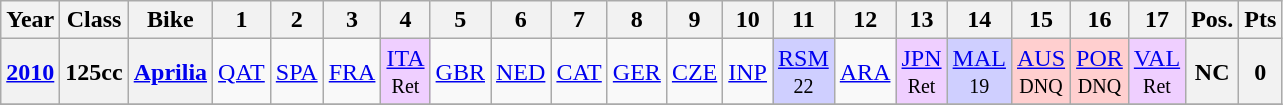<table class="wikitable" style="text-align:center">
<tr>
<th>Year</th>
<th>Class</th>
<th>Bike</th>
<th>1</th>
<th>2</th>
<th>3</th>
<th>4</th>
<th>5</th>
<th>6</th>
<th>7</th>
<th>8</th>
<th>9</th>
<th>10</th>
<th>11</th>
<th>12</th>
<th>13</th>
<th>14</th>
<th>15</th>
<th>16</th>
<th>17</th>
<th>Pos.</th>
<th>Pts</th>
</tr>
<tr>
<th><a href='#'>2010</a></th>
<th>125cc</th>
<th><a href='#'>Aprilia</a></th>
<td><a href='#'>QAT</a></td>
<td><a href='#'>SPA</a></td>
<td><a href='#'>FRA</a></td>
<td style="background:#EFCFFF;"><a href='#'>ITA</a><br><small>Ret</small></td>
<td><a href='#'>GBR</a></td>
<td><a href='#'>NED</a></td>
<td><a href='#'>CAT</a></td>
<td><a href='#'>GER</a></td>
<td><a href='#'>CZE</a></td>
<td><a href='#'>INP</a></td>
<td style="background:#CFCFFF;"><a href='#'>RSM</a><br><small>22</small></td>
<td><a href='#'>ARA</a></td>
<td style="background:#EFCFFF;"><a href='#'>JPN</a><br><small>Ret</small></td>
<td style="background:#CFCFFF;"><a href='#'>MAL</a><br><small>19</small></td>
<td style="background:#FFCFCF;"><a href='#'>AUS</a><br><small>DNQ</small></td>
<td style="background:#FFCFCF;"><a href='#'>POR</a><br><small>DNQ</small></td>
<td style="background:#EFCFFF;"><a href='#'>VAL</a><br><small>Ret</small></td>
<th>NC</th>
<th>0</th>
</tr>
<tr>
</tr>
</table>
